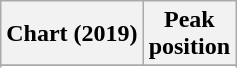<table class="wikitable sortable plainrowheaders" style="text-align:center;">
<tr>
<th scope="col">Chart (2019)</th>
<th>Peak<br>position</th>
</tr>
<tr>
</tr>
<tr>
</tr>
</table>
